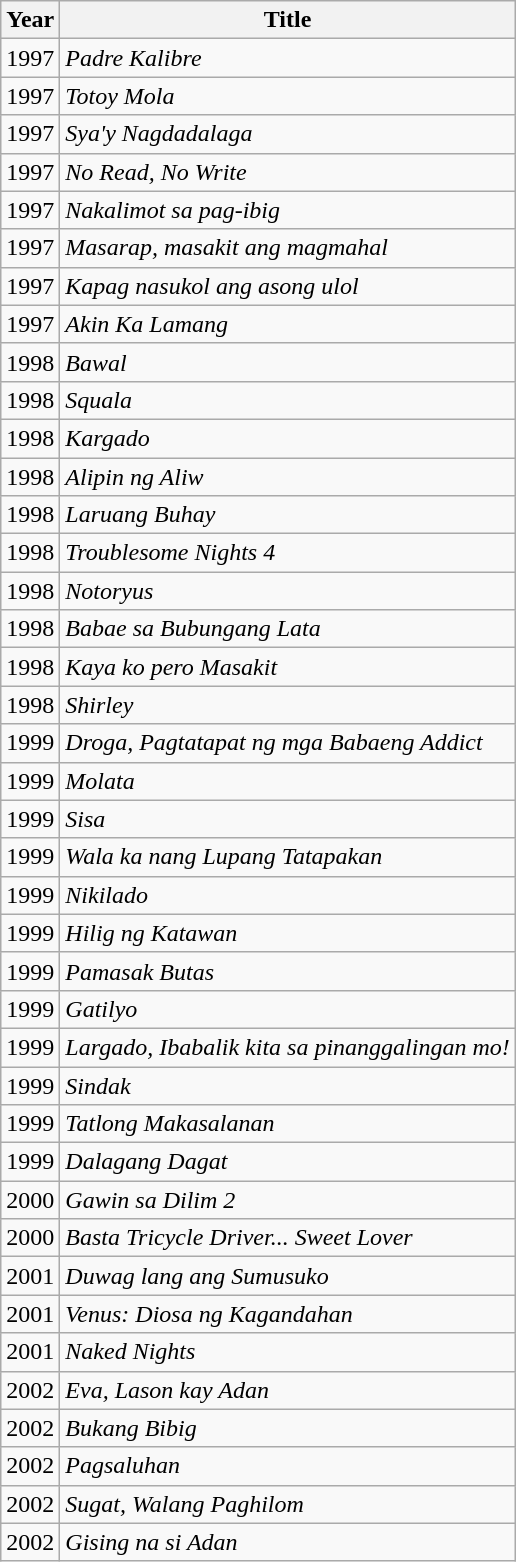<table class="wikitable">
<tr>
<th>Year</th>
<th>Title</th>
</tr>
<tr>
<td>1997</td>
<td><em>Padre Kalibre</em></td>
</tr>
<tr>
<td>1997</td>
<td><em>Totoy Mola</em></td>
</tr>
<tr>
<td>1997</td>
<td><em>Sya'y Nagdadalaga</em></td>
</tr>
<tr>
<td>1997</td>
<td><em>No Read, No Write</em></td>
</tr>
<tr>
<td>1997</td>
<td><em>Nakalimot sa pag-ibig</em></td>
</tr>
<tr>
<td>1997</td>
<td><em>Masarap, masakit ang magmahal</em></td>
</tr>
<tr>
<td>1997</td>
<td><em>Kapag nasukol ang asong ulol</em></td>
</tr>
<tr>
<td>1997</td>
<td><em>Akin Ka Lamang</em></td>
</tr>
<tr>
<td>1998</td>
<td><em>Bawal</em></td>
</tr>
<tr>
<td>1998</td>
<td><em>Squala</em></td>
</tr>
<tr>
<td>1998</td>
<td><em>Kargado</em></td>
</tr>
<tr>
<td>1998</td>
<td><em>Alipin ng Aliw</em></td>
</tr>
<tr>
<td>1998</td>
<td><em>Laruang Buhay</em></td>
</tr>
<tr>
<td>1998</td>
<td><em>Troublesome Nights 4</em></td>
</tr>
<tr>
<td>1998</td>
<td><em>Notoryus</em></td>
</tr>
<tr>
<td>1998</td>
<td><em>Babae sa Bubungang Lata</em></td>
</tr>
<tr>
<td>1998</td>
<td><em>Kaya ko pero Masakit</em></td>
</tr>
<tr>
<td>1998</td>
<td><em>Shirley</em></td>
</tr>
<tr>
<td>1999</td>
<td><em>Droga, Pagtatapat ng mga Babaeng Addict</em></td>
</tr>
<tr>
<td>1999</td>
<td><em>Molata</em></td>
</tr>
<tr>
<td>1999</td>
<td><em>Sisa</em></td>
</tr>
<tr>
<td>1999</td>
<td><em>Wala ka nang Lupang Tatapakan</em></td>
</tr>
<tr>
<td>1999</td>
<td><em>Nikilado</em></td>
</tr>
<tr>
<td>1999</td>
<td><em>Hilig ng Katawan</em></td>
</tr>
<tr>
<td>1999</td>
<td><em>Pamasak Butas</em></td>
</tr>
<tr>
<td>1999</td>
<td><em>Gatilyo</em></td>
</tr>
<tr>
<td>1999</td>
<td><em>Largado, Ibabalik kita sa pinanggalingan mo!</em></td>
</tr>
<tr>
<td>1999</td>
<td><em>Sindak</em></td>
</tr>
<tr>
<td>1999</td>
<td><em>Tatlong Makasalanan</em></td>
</tr>
<tr>
<td>1999</td>
<td><em>Dalagang Dagat</em></td>
</tr>
<tr>
<td>2000</td>
<td><em>Gawin sa Dilim 2</em></td>
</tr>
<tr>
<td>2000</td>
<td><em>Basta Tricycle Driver... Sweet Lover</em></td>
</tr>
<tr>
<td>2001</td>
<td><em>Duwag lang ang Sumusuko</em></td>
</tr>
<tr>
<td>2001</td>
<td><em>Venus: Diosa ng Kagandahan</em></td>
</tr>
<tr>
<td>2001</td>
<td><em>Naked Nights</em></td>
</tr>
<tr>
<td>2002</td>
<td><em>Eva, Lason kay Adan</em></td>
</tr>
<tr>
<td>2002</td>
<td><em>Bukang Bibig</em></td>
</tr>
<tr>
<td>2002</td>
<td><em>Pagsaluhan</em></td>
</tr>
<tr>
<td>2002</td>
<td><em>Sugat, Walang Paghilom</em></td>
</tr>
<tr>
<td>2002</td>
<td><em>Gising na si Adan</em></td>
</tr>
</table>
